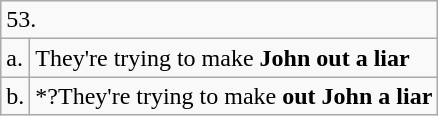<table class="wikitable">
<tr>
<td colspan="2">53.</td>
</tr>
<tr>
<td>a.</td>
<td>They're trying to make <strong>John out a liar</strong></td>
</tr>
<tr>
<td>b.</td>
<td>*?They're trying to make <strong>out John a liar</strong></td>
</tr>
</table>
